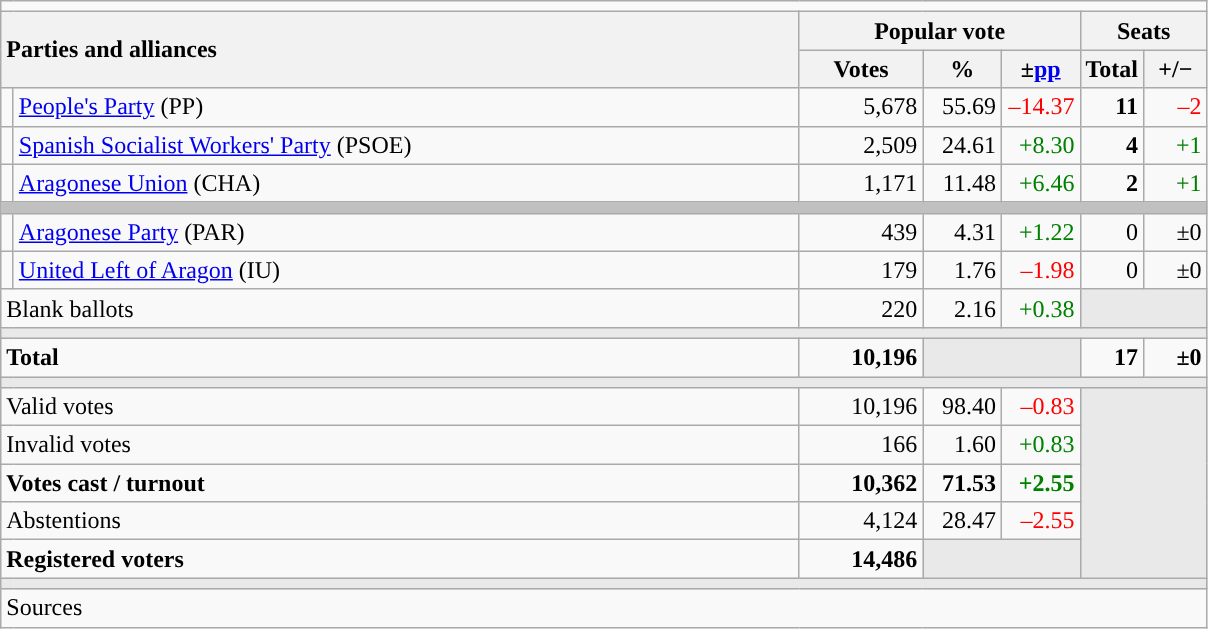<table class="wikitable" style="text-align:right;">
<tr>
<td colspan="7"></td>
</tr>
<tr>
<th style="text-align:left;" rowspan="2" colspan="2" width="525">Parties and alliances</th>
<th colspan="3">Popular vote</th>
<th colspan="2">Seats</th>
</tr>
<tr>
<th width="75">Votes</th>
<th width="45">%</th>
<th width="45">±<a href='#'>pp</a></th>
<th width="35">Total</th>
<th width="35">+/−</th>
</tr>
<tr>
<td width="1" style="color:inherit;background:"></td>
<td align="left"><a href='#'>People's Party</a> (PP)</td>
<td>5,678</td>
<td>55.69</td>
<td style="color:red;">–14.37</td>
<td><strong>11</strong></td>
<td style="color:red;">–2</td>
</tr>
<tr>
<td style="color:inherit;background:"></td>
<td align="left"><a href='#'>Spanish Socialist Workers' Party</a> (PSOE)</td>
<td>2,509</td>
<td>24.61</td>
<td style="color:green;">+8.30</td>
<td><strong>4</strong></td>
<td style="color:green;">+1</td>
</tr>
<tr>
<td style="color:inherit;background:"></td>
<td align="left"><a href='#'>Aragonese Union</a> (CHA)</td>
<td>1,171</td>
<td>11.48</td>
<td style="color:green;">+6.46</td>
<td><strong>2</strong></td>
<td style="color:green;">+1</td>
</tr>
<tr>
<td colspan="7" bgcolor="#C0C0C0"></td>
</tr>
<tr>
<td style="color:inherit;background:"></td>
<td align="left"><a href='#'>Aragonese Party</a> (PAR)</td>
<td>439</td>
<td>4.31</td>
<td style="color:green;">+1.22</td>
<td>0</td>
<td>±0</td>
</tr>
<tr>
<td style="color:inherit;background:"></td>
<td align="left"><a href='#'>United Left of Aragon</a> (IU)</td>
<td>179</td>
<td>1.76</td>
<td style="color:red;">–1.98</td>
<td>0</td>
<td>±0</td>
</tr>
<tr>
<td align="left" colspan="2">Blank ballots</td>
<td>220</td>
<td>2.16</td>
<td style="color:green;">+0.38</td>
<td bgcolor="#E9E9E9" colspan="2"></td>
</tr>
<tr>
<td colspan="7" bgcolor="#E9E9E9"></td>
</tr>
<tr style="font-weight:bold;">
<td align="left" colspan="2">Total</td>
<td>10,196</td>
<td bgcolor="#E9E9E9" colspan="2"></td>
<td>17</td>
<td>±0</td>
</tr>
<tr>
<td colspan="7" bgcolor="#E9E9E9"></td>
</tr>
<tr>
<td align="left" colspan="2">Valid votes</td>
<td>10,196</td>
<td>98.40</td>
<td style="color:red;">–0.83</td>
<td bgcolor="#E9E9E9" colspan="2" rowspan="5"></td>
</tr>
<tr>
<td align="left" colspan="2">Invalid votes</td>
<td>166</td>
<td>1.60</td>
<td style="color:green;">+0.83</td>
</tr>
<tr style="font-weight:bold;">
<td align="left" colspan="2">Votes cast / turnout</td>
<td>10,362</td>
<td>71.53</td>
<td style="color:green;">+2.55</td>
</tr>
<tr>
<td align="left" colspan="2">Abstentions</td>
<td>4,124</td>
<td>28.47</td>
<td style="color:red;">–2.55</td>
</tr>
<tr style="font-weight:bold;">
<td align="left" colspan="2">Registered voters</td>
<td>14,486</td>
<td bgcolor="#E9E9E9" colspan="2"></td>
</tr>
<tr>
<td colspan="7" bgcolor="#E9E9E9"></td>
</tr>
<tr>
<td align="left" colspan="7">Sources</td>
</tr>
</table>
